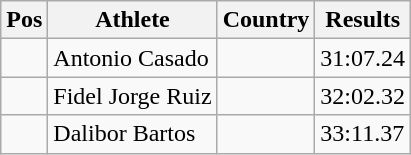<table class="wikitable wikble">
<tr>
<th>Pos</th>
<th>Athlete</th>
<th>Country</th>
<th>Results</th>
</tr>
<tr>
<td align="center"></td>
<td>Antonio Casado</td>
<td></td>
<td>31:07.24</td>
</tr>
<tr>
<td align="center"></td>
<td>Fidel Jorge Ruiz</td>
<td></td>
<td>32:02.32</td>
</tr>
<tr>
<td align="center"></td>
<td>Dalibor Bartos</td>
<td></td>
<td>33:11.37</td>
</tr>
</table>
